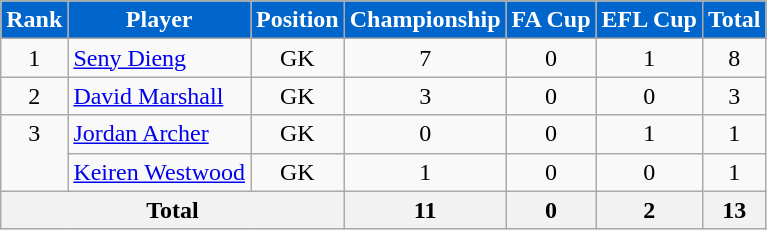<table class="wikitable">
<tr>
<th style=background-color:#0066CC;color:#FFFFFF>Rank</th>
<th style=background-color:#0066CC;color:#FFFFFF>Player</th>
<th style=background-color:#0066CC;color:#FFFFFF>Position</th>
<th style=background-color:#0066CC;color:#FFFFFF>Championship</th>
<th style=background-color:#0066CC;color:#FFFFFF>FA Cup</th>
<th style=background-color:#0066CC;color:#FFFFFF>EFL Cup</th>
<th style=background-color:#0066CC;color:#FFFFFF>Total</th>
</tr>
<tr>
<td align=center valign=top rowspan=1>1</td>
<td> <a href='#'>Seny Dieng</a></td>
<td align=center>GK</td>
<td align=center>7</td>
<td align=center>0</td>
<td align=center>1</td>
<td align=center>8</td>
</tr>
<tr>
<td align=center valign=top rowspan=1>2</td>
<td> <a href='#'>David Marshall</a></td>
<td align=center>GK</td>
<td align=center>3</td>
<td align=center>0</td>
<td align=center>0</td>
<td align=center>3</td>
</tr>
<tr>
<td align=center valign=top rowspan=2>3</td>
<td> <a href='#'>Jordan Archer</a></td>
<td align=center>GK</td>
<td align=center>0</td>
<td align=center>0</td>
<td align=center>1</td>
<td align=center>1</td>
</tr>
<tr>
<td> <a href='#'>Keiren Westwood</a></td>
<td align=center>GK</td>
<td align=center>1</td>
<td align=center>0</td>
<td align=center>0</td>
<td align=center>1</td>
</tr>
<tr>
<th colspan=3>Total</th>
<th>11</th>
<th>0</th>
<th>2</th>
<th>13</th>
</tr>
</table>
